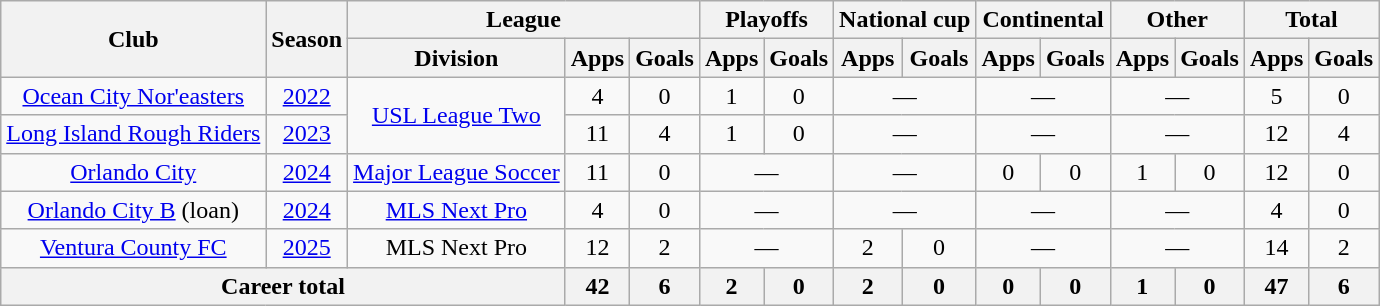<table class="wikitable" style="text-align:center;">
<tr>
<th rowspan="2">Club</th>
<th rowspan="2">Season</th>
<th colspan="3">League</th>
<th colspan="2">Playoffs</th>
<th colspan="2">National cup</th>
<th colspan="2">Continental</th>
<th colspan="2">Other</th>
<th colspan="2">Total</th>
</tr>
<tr>
<th>Division</th>
<th>Apps</th>
<th>Goals</th>
<th>Apps</th>
<th>Goals</th>
<th>Apps</th>
<th>Goals</th>
<th>Apps</th>
<th>Goals</th>
<th>Apps</th>
<th>Goals</th>
<th>Apps</th>
<th>Goals</th>
</tr>
<tr>
<td><a href='#'>Ocean City Nor'easters</a></td>
<td><a href='#'>2022</a></td>
<td rowspan="2"><a href='#'>USL League Two</a></td>
<td>4</td>
<td>0</td>
<td>1</td>
<td>0</td>
<td colspan="2">—</td>
<td colspan="2">—</td>
<td colspan="2">—</td>
<td>5</td>
<td>0</td>
</tr>
<tr>
<td><a href='#'>Long Island Rough Riders</a></td>
<td><a href='#'>2023</a></td>
<td>11</td>
<td>4</td>
<td>1</td>
<td>0</td>
<td colspan="2">—</td>
<td colspan="2">—</td>
<td colspan="2">—</td>
<td>12</td>
<td>4</td>
</tr>
<tr>
<td><a href='#'>Orlando City</a></td>
<td><a href='#'>2024</a></td>
<td><a href='#'>Major League Soccer</a></td>
<td>11</td>
<td>0</td>
<td colspan="2">—</td>
<td colspan="2">—</td>
<td>0</td>
<td>0</td>
<td>1</td>
<td>0</td>
<td>12</td>
<td>0</td>
</tr>
<tr>
<td><a href='#'>Orlando City B</a> (loan)</td>
<td><a href='#'>2024</a></td>
<td><a href='#'>MLS Next Pro</a></td>
<td>4</td>
<td>0</td>
<td colspan="2">—</td>
<td colspan="2">—</td>
<td colspan="2">—</td>
<td colspan="2">—</td>
<td>4</td>
<td>0</td>
</tr>
<tr>
<td><a href='#'>Ventura County FC</a></td>
<td><a href='#'>2025</a></td>
<td>MLS Next Pro</td>
<td>12</td>
<td>2</td>
<td colspan="2">—</td>
<td>2</td>
<td>0</td>
<td colspan="2">—</td>
<td colspan="2">—</td>
<td>14</td>
<td>2</td>
</tr>
<tr>
<th colspan="3">Career total</th>
<th>42</th>
<th>6</th>
<th>2</th>
<th>0</th>
<th>2</th>
<th>0</th>
<th>0</th>
<th>0</th>
<th>1</th>
<th>0</th>
<th>47</th>
<th>6</th>
</tr>
</table>
